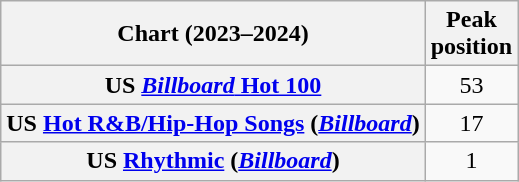<table class="wikitable sortable plainrowheaders" style="text-align:center">
<tr>
<th scope="col">Chart (2023–2024)</th>
<th scope="col">Peak<br>position</th>
</tr>
<tr>
<th scope="row">US <a href='#'><em>Billboard</em> Hot 100</a></th>
<td>53</td>
</tr>
<tr>
<th scope="row">US <a href='#'>Hot R&B/Hip-Hop Songs</a> (<em><a href='#'>Billboard</a></em>)</th>
<td>17</td>
</tr>
<tr>
<th scope="row">US <a href='#'>Rhythmic</a> (<em><a href='#'>Billboard</a></em>)</th>
<td>1</td>
</tr>
</table>
